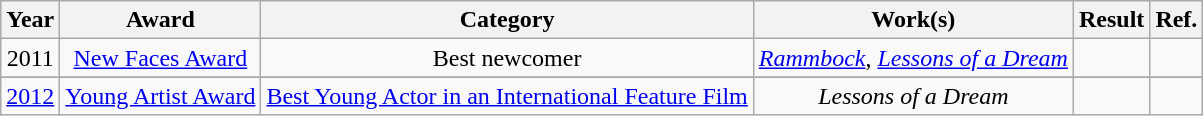<table class="wikitable" style="text-align:center" 90%">
<tr>
<th>Year</th>
<th>Award</th>
<th>Category</th>
<th>Work(s)</th>
<th>Result</th>
<th>Ref.</th>
</tr>
<tr>
<td>2011</td>
<td><a href='#'>New Faces Award</a></td>
<td>Best newcomer</td>
<td><em><a href='#'>Rammbock</a></em>, <em><a href='#'>Lessons of a Dream</a></em></td>
<td></td>
<td></td>
</tr>
<tr>
</tr>
<tr>
<td><a href='#'>2012</a></td>
<td><a href='#'>Young Artist Award</a></td>
<td><a href='#'>Best Young Actor in an International Feature Film</a></td>
<td><em>Lessons of a Dream</em></td>
<td></td>
<td></td>
</tr>
</table>
